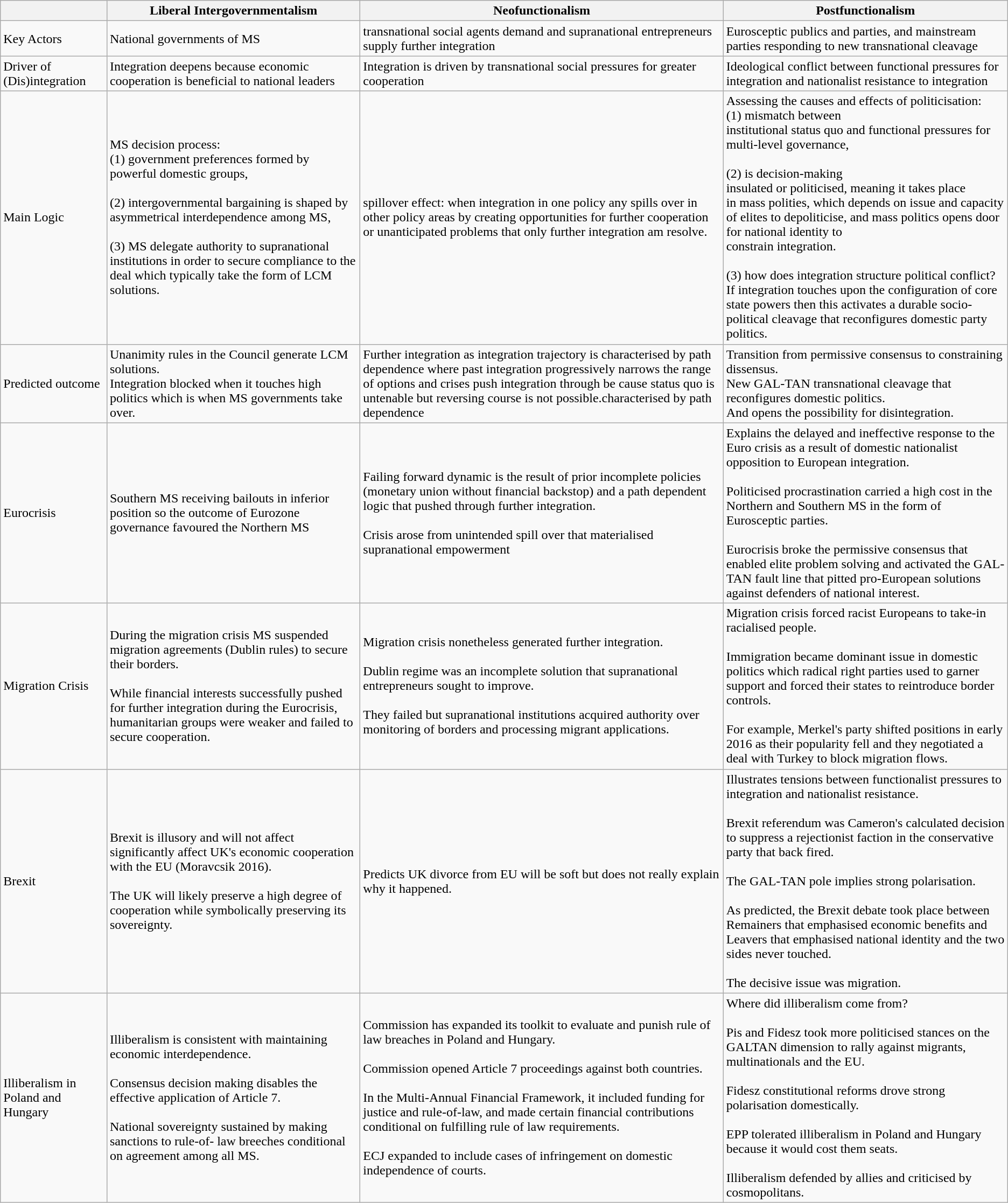<table class="wikitable">
<tr>
<th></th>
<th>Liberal Intergovernmentalism</th>
<th>Neofunctionalism</th>
<th>Postfunctionalism</th>
</tr>
<tr>
<td>Key Actors</td>
<td>National governments of MS</td>
<td>transnational social agents demand and supranational entrepreneurs supply further integration</td>
<td>Eurosceptic publics and parties, and mainstream parties responding to new transnational cleavage</td>
</tr>
<tr>
<td>Driver of (Dis)integration</td>
<td>Integration deepens because economic cooperation is beneficial to national leaders</td>
<td>Integration is driven by transnational social pressures for greater cooperation</td>
<td>Ideological conflict between functional pressures for integration and nationalist resistance to integration</td>
</tr>
<tr>
<td>Main Logic</td>
<td>MS decision process:<br>(1) government preferences formed by powerful domestic groups,<br><br>(2) intergovernmental bargaining is shaped by asymmetrical interdependence among MS,<br><br>(3) MS delegate authority to supranational institutions 		in order to secure compliance to the deal which typically take the form of LCM solutions.</td>
<td>spillover effect: when integration in one policy any spills over in other policy areas by creating opportunities for further cooperation or unanticipated problems that only further integration am resolve.</td>
<td>Assessing the causes and effects of politicisation:<br>(1) mismatch between<br>institutional status quo and functional pressures for multi-level governance,<br> <br>(2) is decision-making<br>insulated or politicised, meaning it takes place<br>in mass polities, which depends on issue and capacity of elites to depoliticise, and mass politics opens door for national identity to<br>constrain integration.<br><br>(3) how does integration structure political conflict? If integration touches upon the configuration of core state powers then this activates a durable socio-political cleavage that reconfigures domestic party politics.</td>
</tr>
<tr>
<td>Predicted outcome</td>
<td>Unanimity rules in the Council generate LCM solutions. <br>Integration blocked when it touches high politics which is when MS governments take over.</td>
<td>Further integration as integration trajectory is characterised by path dependence where past integration progressively narrows the range of options and crises push integration through be cause status quo is untenable but reversing course is not possible.characterised by path dependence</td>
<td>Transition from permissive consensus to constraining dissensus. <br>New GAL-TAN transnational cleavage that reconfigures domestic politics. <br>And opens the possibility for disintegration.</td>
</tr>
<tr>
<td>Eurocrisis</td>
<td>Southern MS receiving bailouts in inferior position so the outcome of Eurozone governance favoured the Northern MS</td>
<td>Failing forward dynamic is the result of prior incomplete policies (monetary union without financial backstop) and a path dependent logic that pushed through further integration. <br><br>Crisis arose from unintended spill over that materialised supranational empowerment</td>
<td>Explains the delayed and ineffective response to the Euro crisis as a result of domestic nationalist opposition to European integration.<br><br>Politicised procrastination carried a high cost in the Northern and Southern MS in the form of Eurosceptic parties.<br><br>Eurocrisis broke the permissive consensus that enabled elite problem solving and activated the GAL-TAN fault line that pitted pro-European solutions against defenders of national interest.</td>
</tr>
<tr>
<td>Migration Crisis</td>
<td>During the migration crisis MS suspended migration agreements (Dublin rules) to secure their borders. <br><br>While financial interests successfully pushed for further integration during the Eurocrisis, humanitarian groups were weaker and failed to secure cooperation.</td>
<td>Migration crisis nonetheless generated further integration. <br><br>Dublin regime was an incomplete solution that supranational entrepreneurs sought to improve. <br><br>They failed but supranational institutions acquired authority over monitoring of borders and processing migrant applications.</td>
<td>Migration crisis forced racist Europeans to take-in racialised people. <br><br>Immigration became dominant issue in domestic politics which radical right parties used to garner support and forced their states to reintroduce border controls. <br><br>For example, Merkel's party shifted positions in early 2016 as their popularity fell and they negotiated a deal with Turkey to block migration flows.</td>
</tr>
<tr>
<td>Brexit</td>
<td>Brexit is illusory and will not affect significantly affect UK's economic cooperation with the EU (Moravcsik 2016). <br><br>The UK will likely preserve a high degree of cooperation while symbolically preserving its sovereignty.</td>
<td>Predicts UK divorce from EU will be soft but does not really explain why it happened.</td>
<td>Illustrates tensions between functionalist pressures to integration and nationalist resistance.<br><br>Brexit referendum was Cameron's calculated decision to suppress a rejectionist faction in the conservative party that back fired. <br><br>The GAL-TAN pole implies strong polarisation. <br><br>As predicted, the Brexit debate took place between Remainers that emphasised economic benefits and Leavers that emphasised national identity and the two sides never touched. <br><br>The decisive issue was migration.</td>
</tr>
<tr>
<td>Illiberalism in Poland and Hungary</td>
<td>Illiberalism is consistent with maintaining economic interdependence. <br><br>Consensus decision making disables the effective application of Article 7. <br><br>National sovereignty sustained by making sanctions to rule-of- law breeches conditional on agreement among all MS.</td>
<td>Commission has expanded its toolkit to evaluate and punish rule of law breaches in Poland and Hungary. <br><br>Commission opened Article 7 proceedings against both countries. <br><br>In the Multi-Annual Financial Framework, it included funding for justice and rule-of-law, and made certain financial  contributions conditional on fulfilling rule of law requirements. <br><br>ECJ expanded to include cases of infringement on domestic<br>independence of courts.</td>
<td>Where did illiberalism come from?<br><br>Pis and Fidesz took more politicised stances on the GALTAN dimension to rally against migrants, multinationals and the EU.<br><br>Fidesz constitutional reforms drove strong polarisation domestically.<br><br>EPP tolerated illiberalism in Poland and Hungary because it would cost them seats. <br><br>Illiberalism defended by allies and criticised by cosmopolitans.</td>
</tr>
</table>
